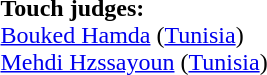<table style="width:100%">
<tr>
<td><br><strong>Touch judges:</strong>
<br><a href='#'>Bouked Hamda</a> (<a href='#'>Tunisia</a>)
<br><a href='#'>Mehdi Hzssayoun</a> (<a href='#'>Tunisia</a>)</td>
</tr>
</table>
